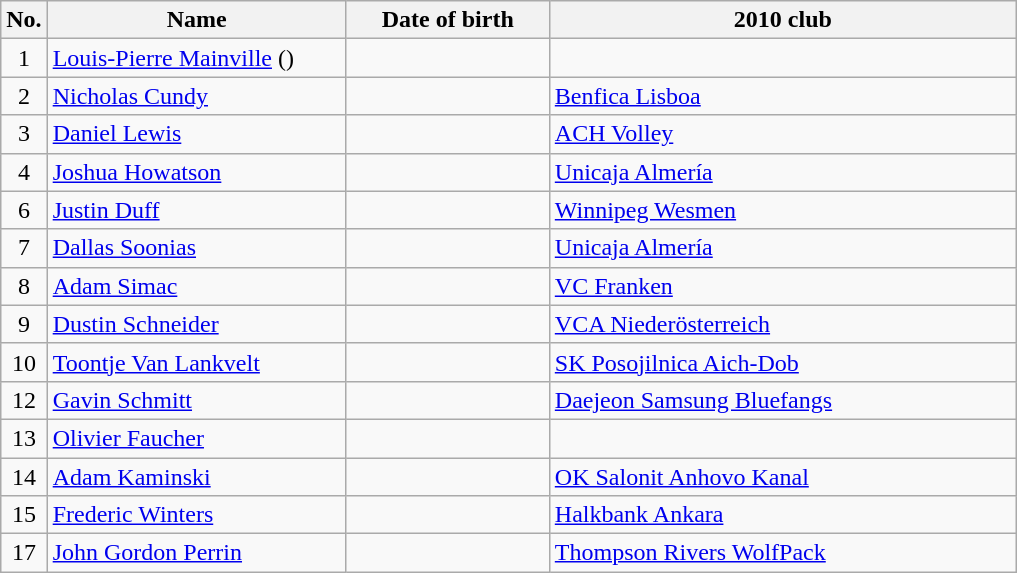<table class="wikitable sortable" style="font-size:100%; text-align:center;">
<tr>
<th>No.</th>
<th style="width:12em">Name</th>
<th style="width:8em">Date of birth</th>
<th style="width:19em">2010 club</th>
</tr>
<tr>
<td>1</td>
<td align=left><a href='#'>Louis-Pierre Mainville</a> ()</td>
<td align=right></td>
<td align=left></td>
</tr>
<tr>
<td>2</td>
<td align=left><a href='#'>Nicholas Cundy</a></td>
<td align=right></td>
<td align=left> <a href='#'>Benfica Lisboa</a></td>
</tr>
<tr>
<td>3</td>
<td align=left><a href='#'>Daniel Lewis</a></td>
<td align=right></td>
<td align=left> <a href='#'>ACH Volley</a></td>
</tr>
<tr>
<td>4</td>
<td align=left><a href='#'>Joshua Howatson</a></td>
<td align=right></td>
<td align=left> <a href='#'>Unicaja Almería</a></td>
</tr>
<tr>
<td>6</td>
<td align=left><a href='#'>Justin Duff</a></td>
<td align=right></td>
<td align=left> <a href='#'>Winnipeg Wesmen</a></td>
</tr>
<tr>
<td>7</td>
<td align=left><a href='#'>Dallas Soonias</a></td>
<td align=right></td>
<td align=left> <a href='#'>Unicaja Almería</a></td>
</tr>
<tr>
<td>8</td>
<td align=left><a href='#'>Adam Simac</a></td>
<td align=right></td>
<td align=left> <a href='#'>VC Franken</a></td>
</tr>
<tr>
<td>9</td>
<td align=left><a href='#'>Dustin Schneider</a></td>
<td align=right></td>
<td align=left> <a href='#'>VCA Niederösterreich</a></td>
</tr>
<tr>
<td>10</td>
<td align=left><a href='#'>Toontje Van Lankvelt</a></td>
<td align=right></td>
<td align=left> <a href='#'>SK Posojilnica Aich-Dob</a></td>
</tr>
<tr>
<td>12</td>
<td align=left><a href='#'>Gavin Schmitt</a></td>
<td align=right></td>
<td align=left> <a href='#'>Daejeon Samsung Bluefangs</a></td>
</tr>
<tr>
<td>13</td>
<td align=left><a href='#'>Olivier Faucher</a></td>
<td align=right></td>
<td align=left></td>
</tr>
<tr>
<td>14</td>
<td align=left><a href='#'>Adam Kaminski</a></td>
<td align=right></td>
<td align=left> <a href='#'>OK Salonit Anhovo Kanal</a></td>
</tr>
<tr>
<td>15</td>
<td align=left><a href='#'>Frederic Winters</a></td>
<td align=right></td>
<td align=left> <a href='#'>Halkbank Ankara</a></td>
</tr>
<tr>
<td>17</td>
<td align=left><a href='#'>John Gordon Perrin</a></td>
<td align=right></td>
<td align=left> <a href='#'>Thompson Rivers WolfPack</a></td>
</tr>
</table>
